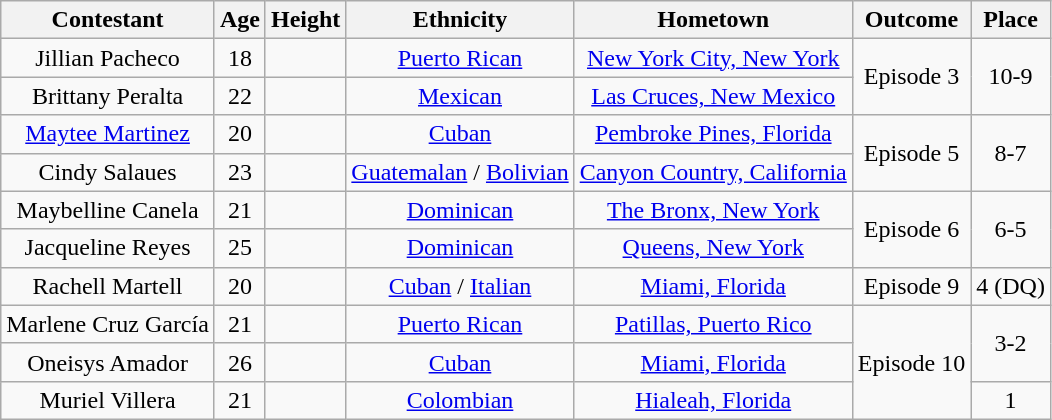<table class="wikitable sortable" style="text-align:center">
<tr>
<th>Contestant</th>
<th>Age </th>
<th>Height</th>
<th>Ethnicity</th>
<th>Hometown</th>
<th>Outcome</th>
<th>Place</th>
</tr>
<tr>
<td>Jillian Pacheco</td>
<td>18</td>
<td></td>
<td><a href='#'>Puerto Rican</a></td>
<td><a href='#'>New York City, New York</a></td>
<td rowspan="2">Episode 3</td>
<td rowspan="2">10-9</td>
</tr>
<tr>
<td>Brittany Peralta</td>
<td>22</td>
<td></td>
<td><a href='#'>Mexican</a></td>
<td><a href='#'>Las Cruces, New Mexico</a></td>
</tr>
<tr>
<td><a href='#'>Maytee Martinez</a></td>
<td>20</td>
<td></td>
<td><a href='#'>Cuban</a></td>
<td><a href='#'>Pembroke Pines, Florida</a></td>
<td rowspan="2">Episode 5</td>
<td rowspan="2">8-7</td>
</tr>
<tr>
<td>Cindy Salaues</td>
<td>23</td>
<td></td>
<td><a href='#'>Guatemalan</a> / <a href='#'>Bolivian</a></td>
<td><a href='#'>Canyon Country, California</a></td>
</tr>
<tr>
<td>Maybelline Canela</td>
<td>21</td>
<td></td>
<td><a href='#'>Dominican</a></td>
<td><a href='#'>The Bronx, New York</a></td>
<td rowspan="2">Episode 6</td>
<td rowspan="2">6-5</td>
</tr>
<tr>
<td>Jacqueline Reyes</td>
<td>25</td>
<td></td>
<td><a href='#'>Dominican</a></td>
<td><a href='#'>Queens, New York</a></td>
</tr>
<tr>
<td>Rachell Martell</td>
<td>20</td>
<td></td>
<td><a href='#'>Cuban</a> / <a href='#'>Italian</a></td>
<td><a href='#'>Miami, Florida</a></td>
<td>Episode 9</td>
<td>4 (DQ)</td>
</tr>
<tr>
<td>Marlene Cruz García</td>
<td>21</td>
<td></td>
<td><a href='#'>Puerto Rican</a></td>
<td><a href='#'>Patillas, Puerto Rico</a></td>
<td rowspan="3">Episode 10</td>
<td rowspan="2">3-2</td>
</tr>
<tr>
<td>Oneisys Amador</td>
<td>26</td>
<td></td>
<td><a href='#'>Cuban</a></td>
<td><a href='#'>Miami, Florida</a></td>
</tr>
<tr>
<td>Muriel Villera</td>
<td>21</td>
<td></td>
<td><a href='#'>Colombian</a></td>
<td><a href='#'>Hialeah, Florida</a></td>
<td>1</td>
</tr>
</table>
